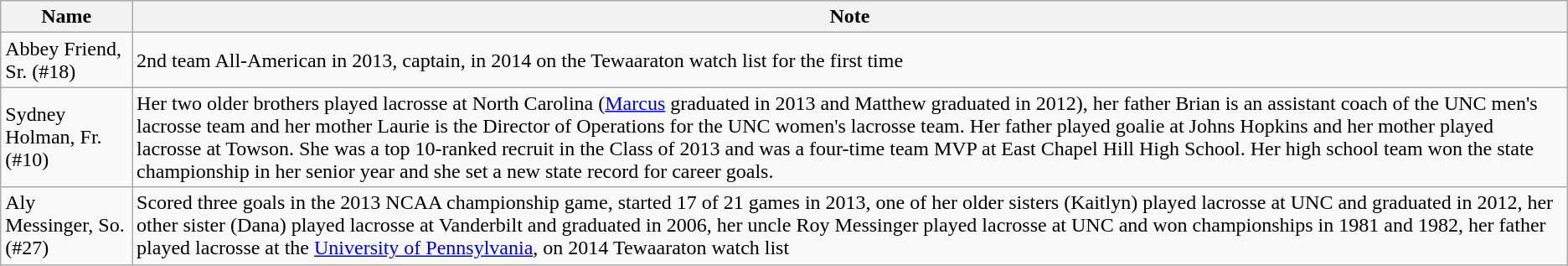<table class="wikitable">
<tr>
<th>Name</th>
<th>Note</th>
</tr>
<tr>
<td>Abbey Friend, Sr. (#18)</td>
<td>2nd team All-American in 2013, captain, in 2014 on the Tewaaraton watch list for the first time</td>
</tr>
<tr>
<td>Sydney Holman, Fr. (#10)</td>
<td>Her two older brothers played lacrosse at North Carolina (<a href='#'>Marcus</a> graduated in 2013 and Matthew graduated in 2012), her father Brian is an assistant coach of the UNC men's lacrosse team and her mother Laurie is the Director of Operations for the UNC women's lacrosse team. Her father played goalie at Johns Hopkins and her mother played lacrosse at Towson. She was a top 10-ranked recruit in the Class of 2013 and was a four-time team MVP at East Chapel Hill High School. Her high school team won the state championship in her senior year and she set a new state record for career goals.</td>
</tr>
<tr>
<td>Aly Messinger, So. (#27)</td>
<td>Scored three goals in the 2013 NCAA championship game, started 17 of 21 games in 2013, one of her older sisters (Kaitlyn) played lacrosse at UNC and graduated in 2012, her other sister (Dana) played lacrosse at Vanderbilt and graduated in 2006, her uncle Roy Messinger played lacrosse at UNC and won championships in 1981 and 1982, her father played lacrosse at the <a href='#'>University of Pennsylvania</a>, on 2014 Tewaaraton watch list</td>
</tr>
</table>
